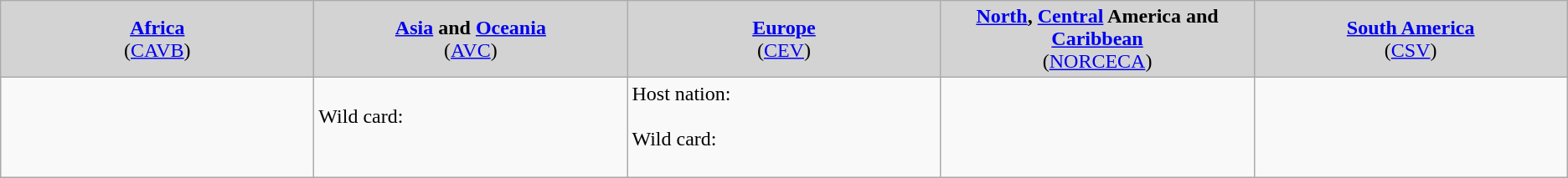<table class="wikitable">
<tr style="background:Lightgrey;">
<td style="width:20%; text-align:center;"><strong><a href='#'>Africa</a></strong><br>(<a href='#'>CAVB</a>)</td>
<td style="width:20%; text-align:center;"><strong><a href='#'>Asia</a> and <a href='#'>Oceania</a></strong><br>(<a href='#'>AVC</a>)</td>
<td style="width:20%; text-align:center;"><strong><a href='#'>Europe</a></strong><br>(<a href='#'>CEV</a>)</td>
<td style="width:20%; text-align:center;"><strong><a href='#'>North</a>, <a href='#'>Central</a> America and <a href='#'>Caribbean</a></strong><br>(<a href='#'>NORCECA</a>)</td>
<td style="width:20%; text-align:center;"><strong><a href='#'>South America</a><br></strong>(<a href='#'>CSV</a>)</td>
</tr>
<tr>
<td></td>
<td>Wild card: <br><br></td>
<td>Host nation: <br><br>Wild card: <br><br></td>
<td></td>
<td></td>
</tr>
</table>
